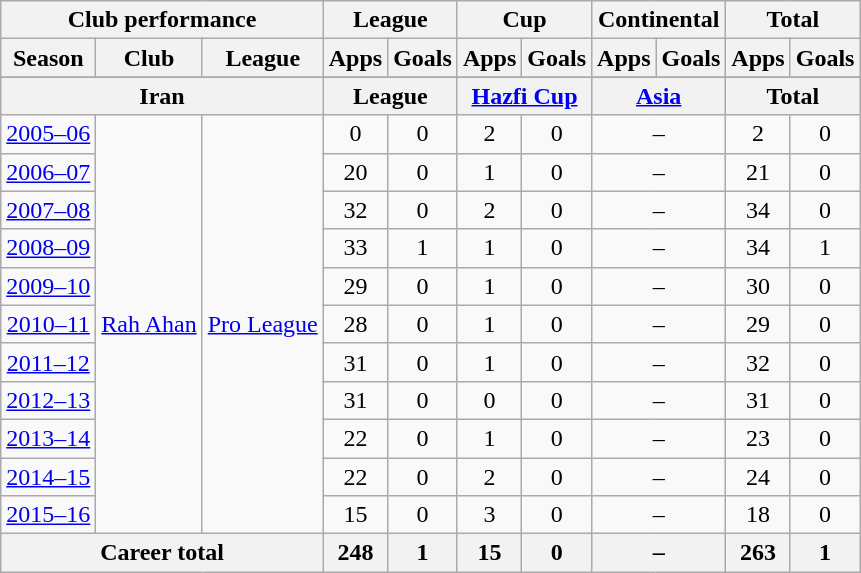<table class="wikitable" style="text-align:center">
<tr>
<th colspan=3>Club performance</th>
<th colspan=2>League</th>
<th colspan=2>Cup</th>
<th colspan=2>Continental</th>
<th colspan=2>Total</th>
</tr>
<tr>
<th>Season</th>
<th>Club</th>
<th>League</th>
<th>Apps</th>
<th>Goals</th>
<th>Apps</th>
<th>Goals</th>
<th>Apps</th>
<th>Goals</th>
<th>Apps</th>
<th>Goals</th>
</tr>
<tr>
</tr>
<tr>
<th colspan=3>Iran</th>
<th colspan=2>League</th>
<th colspan=2><a href='#'>Hazfi Cup</a></th>
<th colspan=2><a href='#'>Asia</a></th>
<th colspan=2>Total</th>
</tr>
<tr>
<td><a href='#'>2005–06</a></td>
<td rowspan="11"><a href='#'>Rah Ahan</a></td>
<td rowspan="11"><a href='#'>Pro League</a></td>
<td>0</td>
<td>0</td>
<td>2</td>
<td>0</td>
<td colspan="2">–</td>
<td>2</td>
<td>0</td>
</tr>
<tr>
<td><a href='#'>2006–07</a></td>
<td>20</td>
<td>0</td>
<td>1</td>
<td>0</td>
<td colspan="2">–</td>
<td>21</td>
<td>0</td>
</tr>
<tr>
<td><a href='#'>2007–08</a></td>
<td>32</td>
<td>0</td>
<td>2</td>
<td>0</td>
<td colspan="2">–</td>
<td>34</td>
<td>0</td>
</tr>
<tr>
<td><a href='#'>2008–09</a></td>
<td>33</td>
<td>1</td>
<td>1</td>
<td>0</td>
<td colspan="2">–</td>
<td>34</td>
<td>1</td>
</tr>
<tr>
<td><a href='#'>2009–10</a></td>
<td>29</td>
<td>0</td>
<td>1</td>
<td>0</td>
<td colspan="2">–</td>
<td>30</td>
<td>0</td>
</tr>
<tr>
<td><a href='#'>2010–11</a></td>
<td>28</td>
<td>0</td>
<td>1</td>
<td>0</td>
<td colspan="2">–</td>
<td>29</td>
<td>0</td>
</tr>
<tr>
<td><a href='#'>2011–12</a></td>
<td>31</td>
<td>0</td>
<td>1</td>
<td>0</td>
<td colspan="2">–</td>
<td>32</td>
<td>0</td>
</tr>
<tr>
<td><a href='#'>2012–13</a></td>
<td>31</td>
<td>0</td>
<td>0</td>
<td>0</td>
<td colspan="2">–</td>
<td>31</td>
<td>0</td>
</tr>
<tr>
<td><a href='#'>2013–14</a></td>
<td>22</td>
<td>0</td>
<td>1</td>
<td>0</td>
<td colspan="2">–</td>
<td>23</td>
<td>0</td>
</tr>
<tr>
<td><a href='#'>2014–15</a></td>
<td>22</td>
<td>0</td>
<td>2</td>
<td>0</td>
<td colspan="2">–</td>
<td>24</td>
<td>0</td>
</tr>
<tr>
<td><a href='#'>2015–16</a></td>
<td>15</td>
<td>0</td>
<td>3</td>
<td>0</td>
<td colspan="2">–</td>
<td>18</td>
<td>0</td>
</tr>
<tr>
<th colspan=3>Career total</th>
<th>248</th>
<th>1</th>
<th>15</th>
<th>0</th>
<th colspan="2">–</th>
<th>263</th>
<th>1</th>
</tr>
</table>
